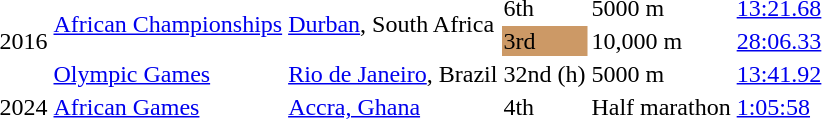<table>
<tr>
<td rowspan=3>2016</td>
<td rowspan=2><a href='#'>African Championships</a></td>
<td rowspan=2><a href='#'>Durban</a>, South Africa</td>
<td>6th</td>
<td>5000 m</td>
<td><a href='#'>13:21.68</a></td>
</tr>
<tr>
<td bgcolor=cc9966>3rd</td>
<td>10,000 m</td>
<td><a href='#'>28:06.33</a></td>
</tr>
<tr>
<td><a href='#'>Olympic Games</a></td>
<td><a href='#'>Rio de Janeiro</a>, Brazil</td>
<td>32nd (h)</td>
<td>5000 m</td>
<td><a href='#'>13:41.92</a></td>
</tr>
<tr>
<td>2024</td>
<td><a href='#'>African Games</a></td>
<td><a href='#'>Accra, Ghana</a></td>
<td>4th</td>
<td>Half marathon</td>
<td><a href='#'>1:05:58</a></td>
</tr>
</table>
